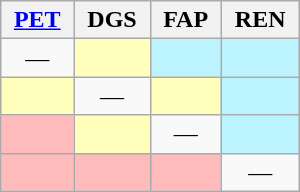<table class="wikitable" style="text-align:center" width=200>
<tr>
<th width=30><a href='#'>PET</a></th>
<th width=30>DGS</th>
<th width=30>FAP</th>
<th width=30>REN</th>
</tr>
<tr>
<td>—</td>
<td style="background:#ffffbb;"></td>
<td style="background:#bbf3ff;"></td>
<td style="background:#bbf3ff;"></td>
</tr>
<tr>
<td style="background:#ffffbb;"></td>
<td>—</td>
<td style="background:#ffffbb;"></td>
<td style="background:#bbf3ff;"></td>
</tr>
<tr>
<td style="background:#ffbbbb;"></td>
<td style="background:#ffffbb;"></td>
<td>—</td>
<td style="background:#bbf3ff;"></td>
</tr>
<tr>
<td style="background:#ffbbbb;"></td>
<td style="background:#ffbbbb;"></td>
<td style="background:#ffbbbb;"></td>
<td>—</td>
</tr>
</table>
